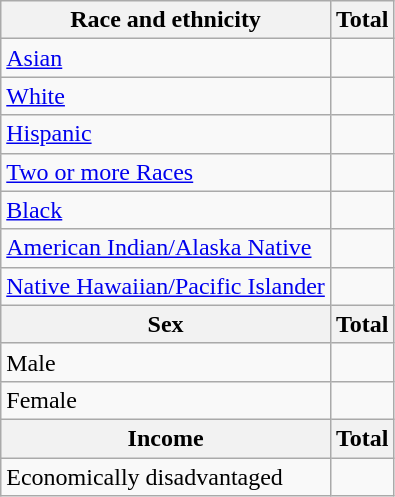<table class="wikitable floatright sortable collapsible"; text-align:right; font-size:80%;">
<tr>
<th>Race and ethnicity</th>
<th colspan="2" data-sort-type=number>Total</th>
</tr>
<tr>
<td><a href='#'>Asian</a></td>
<td align=right></td>
</tr>
<tr>
<td><a href='#'>White</a></td>
<td align=right></td>
</tr>
<tr>
<td><a href='#'>Hispanic</a></td>
<td align=right></td>
</tr>
<tr>
<td><a href='#'>Two or more Races</a></td>
<td align=right></td>
</tr>
<tr>
<td><a href='#'>Black</a></td>
<td align=right></td>
</tr>
<tr>
<td><a href='#'>American Indian/Alaska Native</a></td>
<td align=right></td>
</tr>
<tr>
<td><a href='#'>Native Hawaiian/Pacific Islander</a></td>
<td align=right></td>
</tr>
<tr>
<th>Sex</th>
<th colspan="2" data-sort-type=number>Total</th>
</tr>
<tr>
<td>Male</td>
<td align=right></td>
</tr>
<tr>
<td>Female</td>
<td align=right></td>
</tr>
<tr>
<th>Income</th>
<th colspan="2" data-sort-type=number>Total</th>
</tr>
<tr>
<td>Economically disadvantaged</td>
<td align=right></td>
</tr>
</table>
